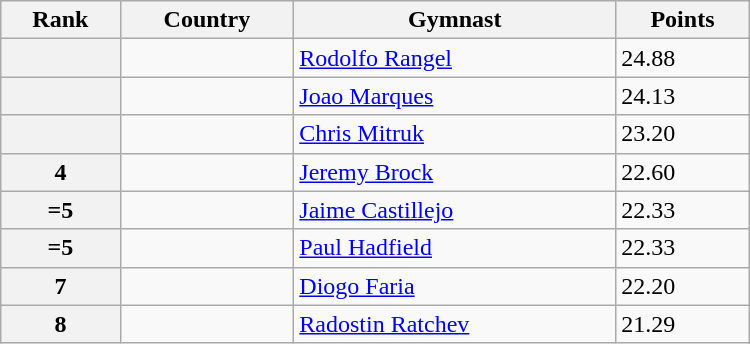<table class="wikitable" width=500>
<tr bgcolor="#efefef">
<th>Rank</th>
<th>Country</th>
<th>Gymnast</th>
<th>Points</th>
</tr>
<tr>
<th></th>
<td></td>
<td><a href='#'>Rodolfo Rangel</a></td>
<td>24.88</td>
</tr>
<tr>
<th></th>
<td></td>
<td><a href='#'>Joao Marques</a></td>
<td>24.13</td>
</tr>
<tr>
<th></th>
<td></td>
<td><a href='#'>Chris Mitruk</a></td>
<td>23.20</td>
</tr>
<tr>
<th>4</th>
<td></td>
<td><a href='#'>Jeremy Brock</a></td>
<td>22.60</td>
</tr>
<tr>
<th>=5</th>
<td></td>
<td><a href='#'>Jaime Castillejo</a></td>
<td>22.33</td>
</tr>
<tr>
<th>=5</th>
<td></td>
<td><a href='#'>Paul Hadfield</a></td>
<td>22.33</td>
</tr>
<tr>
<th>7</th>
<td></td>
<td><a href='#'>Diogo Faria</a></td>
<td>22.20</td>
</tr>
<tr>
<th>8</th>
<td></td>
<td><a href='#'>Radostin Ratchev</a></td>
<td>21.29</td>
</tr>
</table>
